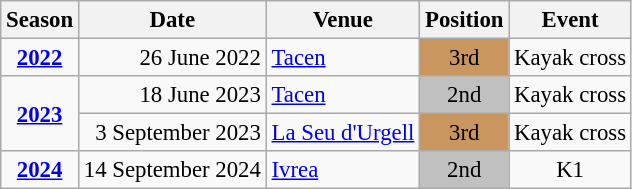<table class="wikitable" style="text-align:center; font-size:95%;">
<tr>
<th>Season</th>
<th>Date</th>
<th>Venue</th>
<th>Position</th>
<th>Event</th>
</tr>
<tr>
<td><strong><a href='#'>2022</a></strong></td>
<td align=right>26 June 2022</td>
<td align=left><a href='#'>Tacen</a></td>
<td bgcolor=c9966>3rd</td>
<td>Kayak cross</td>
</tr>
<tr>
<td rowspan=2><strong><a href='#'>2023</a></strong></td>
<td align=right>18 June 2023</td>
<td align=left><a href='#'>Tacen</a></td>
<td bgcolor=silver>2nd</td>
<td>Kayak cross</td>
</tr>
<tr>
<td align=right>3 September 2023</td>
<td align=left><a href='#'>La Seu d'Urgell</a></td>
<td bgcolor=c9966>3rd</td>
<td>Kayak cross</td>
</tr>
<tr>
<td><strong><a href='#'>2024</a></strong></td>
<td align=right>14 September 2024</td>
<td align=left><a href='#'>Ivrea</a></td>
<td bgcolor=silver>2nd</td>
<td>K1</td>
</tr>
</table>
